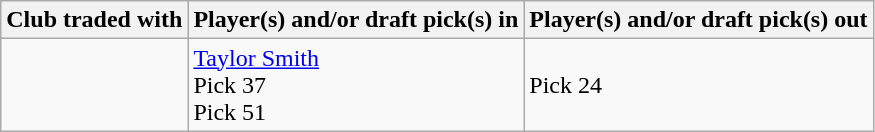<table class="wikitable plainrowheaders">
<tr>
<th scope="col"><strong>Club traded with</strong></th>
<th scope="col"><strong>Player(s) and/or draft pick(s) in</strong></th>
<th scope="col"><strong>Player(s) and/or draft pick(s) out</strong></th>
</tr>
<tr>
<td></td>
<td><a href='#'>Taylor Smith</a><br>Pick 37<br>Pick 51</td>
<td>Pick 24</td>
</tr>
</table>
